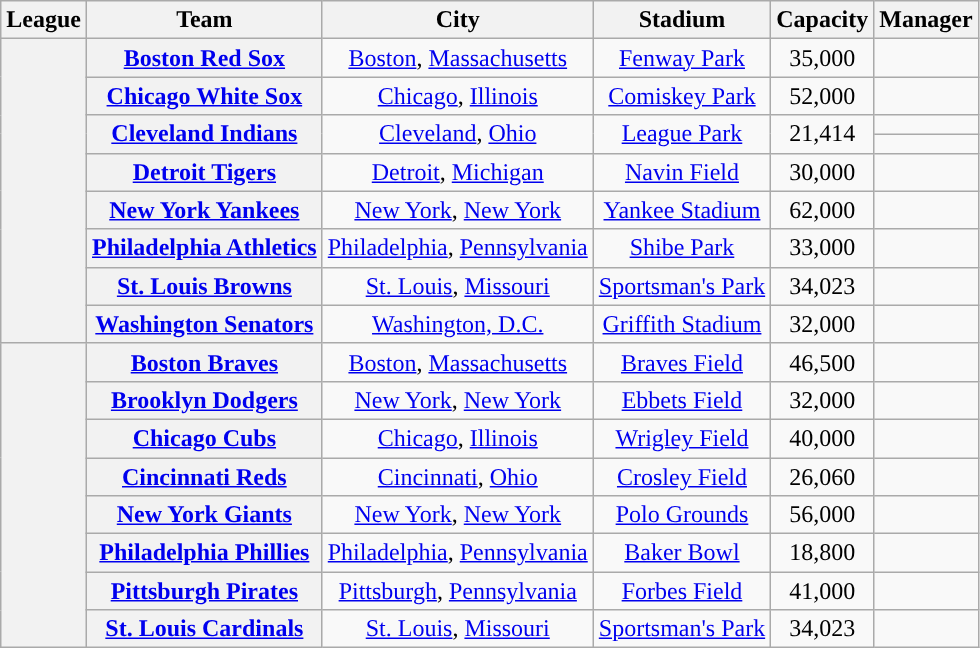<table class="wikitable sortable plainrowheaders" style="text-align:center;">
<tr>
<th scope="col">League</th>
<th scope="col">Team</th>
<th scope="col">City</th>
<th scope="col">Stadium</th>
<th scope="col">Capacity</th>
<th scope="col">Manager</th>
</tr>
<tr>
<th rowspan="9"></th>
<th scope="row"><a href='#'>Boston Red Sox</a></th>
<td><a href='#'>Boston</a>, <a href='#'>Massachusetts</a></td>
<td><a href='#'>Fenway Park</a></td>
<td>35,000</td>
<td></td>
</tr>
<tr>
<th scope="row"><a href='#'>Chicago White Sox</a></th>
<td><a href='#'>Chicago</a>, <a href='#'>Illinois</a></td>
<td><a href='#'>Comiskey Park</a></td>
<td>52,000</td>
<td></td>
</tr>
<tr>
<th rowspan="2" scope="row"><a href='#'>Cleveland Indians</a></th>
<td rowspan="2"><a href='#'>Cleveland</a>, <a href='#'>Ohio</a></td>
<td rowspan="2"><a href='#'>League Park</a></td>
<td rowspan="2">21,414</td>
<td></td>
</tr>
<tr>
<td></td>
</tr>
<tr>
<th scope="row"><a href='#'>Detroit Tigers</a></th>
<td><a href='#'>Detroit</a>, <a href='#'>Michigan</a></td>
<td><a href='#'>Navin Field</a></td>
<td>30,000</td>
<td></td>
</tr>
<tr>
<th scope="row"><a href='#'>New York Yankees</a></th>
<td><a href='#'>New York</a>, <a href='#'>New York</a></td>
<td><a href='#'>Yankee Stadium</a></td>
<td>62,000</td>
<td></td>
</tr>
<tr>
<th scope="row"><a href='#'>Philadelphia Athletics</a></th>
<td><a href='#'>Philadelphia</a>, <a href='#'>Pennsylvania</a></td>
<td><a href='#'>Shibe Park</a></td>
<td>33,000</td>
<td></td>
</tr>
<tr>
<th scope="row"><a href='#'>St. Louis Browns</a></th>
<td><a href='#'>St. Louis</a>, <a href='#'>Missouri</a></td>
<td><a href='#'>Sportsman's Park</a></td>
<td>34,023</td>
<td></td>
</tr>
<tr>
<th scope="row"><a href='#'>Washington Senators</a></th>
<td><a href='#'>Washington, D.C.</a></td>
<td><a href='#'>Griffith Stadium</a></td>
<td>32,000</td>
<td></td>
</tr>
<tr>
<th rowspan="8"></th>
<th scope="row"><a href='#'>Boston Braves</a></th>
<td><a href='#'>Boston</a>, <a href='#'>Massachusetts</a></td>
<td><a href='#'>Braves Field</a></td>
<td>46,500</td>
<td></td>
</tr>
<tr>
<th scope="row"><a href='#'>Brooklyn Dodgers</a></th>
<td><a href='#'>New York</a>, <a href='#'>New York</a></td>
<td><a href='#'>Ebbets Field</a></td>
<td>32,000</td>
<td></td>
</tr>
<tr>
<th scope="row"><a href='#'>Chicago Cubs</a></th>
<td><a href='#'>Chicago</a>, <a href='#'>Illinois</a></td>
<td><a href='#'>Wrigley Field</a></td>
<td>40,000</td>
<td></td>
</tr>
<tr>
<th scope="row"><a href='#'>Cincinnati Reds</a></th>
<td><a href='#'>Cincinnati</a>, <a href='#'>Ohio</a></td>
<td><a href='#'>Crosley Field</a></td>
<td>26,060</td>
<td></td>
</tr>
<tr>
<th scope="row"><a href='#'>New York Giants</a></th>
<td><a href='#'>New York</a>, <a href='#'>New York</a></td>
<td><a href='#'>Polo Grounds</a></td>
<td>56,000</td>
<td></td>
</tr>
<tr>
<th scope="row"><a href='#'>Philadelphia Phillies</a></th>
<td><a href='#'>Philadelphia</a>, <a href='#'>Pennsylvania</a></td>
<td><a href='#'>Baker Bowl</a></td>
<td>18,800</td>
<td></td>
</tr>
<tr>
<th scope="row"><a href='#'>Pittsburgh Pirates</a></th>
<td><a href='#'>Pittsburgh</a>, <a href='#'>Pennsylvania</a></td>
<td><a href='#'>Forbes Field</a></td>
<td>41,000</td>
<td></td>
</tr>
<tr>
<th scope="row"><a href='#'>St. Louis Cardinals</a></th>
<td><a href='#'>St. Louis</a>, <a href='#'>Missouri</a></td>
<td><a href='#'>Sportsman's Park</a></td>
<td>34,023</td>
<td></td>
</tr>
</table>
